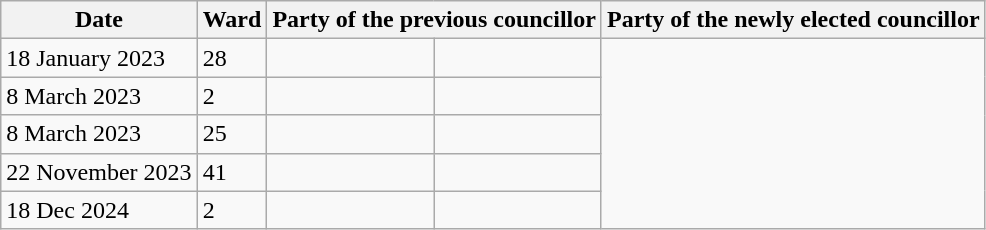<table class="wikitable">
<tr>
<th>Date</th>
<th>Ward</th>
<th colspan=2>Party of the previous councillor</th>
<th colspan=2>Party of the newly elected councillor</th>
</tr>
<tr>
<td>18 January 2023</td>
<td>28</td>
<td></td>
<td></td>
</tr>
<tr>
<td>8 March 2023</td>
<td>2</td>
<td></td>
<td></td>
</tr>
<tr>
<td>8 March 2023</td>
<td>25</td>
<td></td>
<td></td>
</tr>
<tr>
<td>22 November 2023</td>
<td>41</td>
<td></td>
<td></td>
</tr>
<tr>
<td>18 Dec 2024</td>
<td>2</td>
<td></td>
<td></td>
</tr>
</table>
